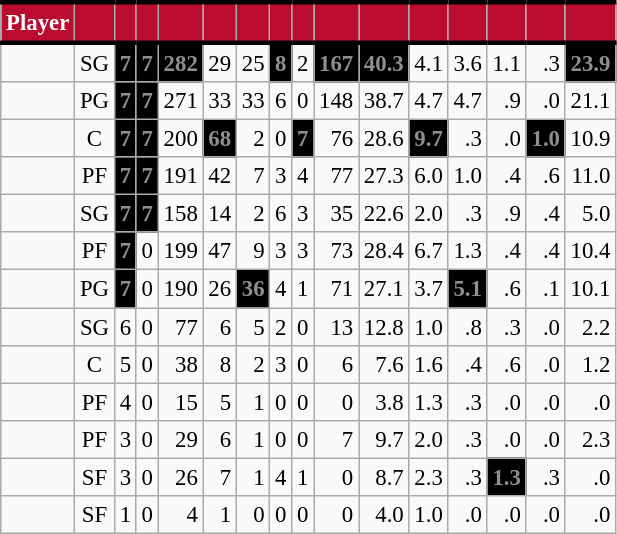<table class="wikitable sortable" style="font-size: 95%; text-align:right;">
<tr>
<th style="background:#BA0C2F; color:#FFFFFF; border-top:#010101 3px solid; border-bottom:#010101 3px solid;">Player</th>
<th style="background:#BA0C2F; color:#FFFFFF; border-top:#010101 3px solid; border-bottom:#010101 3px solid;"></th>
<th style="background:#BA0C2F; color:#FFFFFF; border-top:#010101 3px solid; border-bottom:#010101 3px solid;"></th>
<th style="background:#BA0C2F; color:#FFFFFF; border-top:#010101 3px solid; border-bottom:#010101 3px solid;"></th>
<th style="background:#BA0C2F; color:#FFFFFF; border-top:#010101 3px solid; border-bottom:#010101 3px solid;"></th>
<th style="background:#BA0C2F; color:#FFFFFF; border-top:#010101 3px solid; border-bottom:#010101 3px solid;"></th>
<th style="background:#BA0C2F; color:#FFFFFF; border-top:#010101 3px solid; border-bottom:#010101 3px solid;"></th>
<th style="background:#BA0C2F; color:#FFFFFF; border-top:#010101 3px solid; border-bottom:#010101 3px solid;"></th>
<th style="background:#BA0C2F; color:#FFFFFF; border-top:#010101 3px solid; border-bottom:#010101 3px solid;"></th>
<th style="background:#BA0C2F; color:#FFFFFF; border-top:#010101 3px solid; border-bottom:#010101 3px solid;"></th>
<th style="background:#BA0C2F; color:#FFFFFF; border-top:#010101 3px solid; border-bottom:#010101 3px solid;"></th>
<th style="background:#BA0C2F; color:#FFFFFF; border-top:#010101 3px solid; border-bottom:#010101 3px solid;"></th>
<th style="background:#BA0C2F; color:#FFFFFF; border-top:#010101 3px solid; border-bottom:#010101 3px solid;"></th>
<th style="background:#BA0C2F; color:#FFFFFF; border-top:#010101 3px solid; border-bottom:#010101 3px solid;"></th>
<th style="background:#BA0C2F; color:#FFFFFF; border-top:#010101 3px solid; border-bottom:#010101 3px solid;"></th>
<th style="background:#BA0C2F; color:#FFFFFF; border-top:#010101 3px solid; border-bottom:#010101 3px solid;"></th>
</tr>
<tr>
<td style="text-align:left;"></td>
<td style="text-align:center;">SG</td>
<td style="background:#010101; color:#8D9093;"><strong>7</strong></td>
<td style="background:#010101; color:#8D9093;"><strong>7</strong></td>
<td style="background:#010101; color:#8D9093;"><strong>282</strong></td>
<td>29</td>
<td>25</td>
<td style="background:#010101; color:#8D9093;"><strong>8</strong></td>
<td>2</td>
<td style="background:#010101; color:#8D9093;"><strong>167</strong></td>
<td style="background:#010101; color:#8D9093;"><strong>40.3</strong></td>
<td>4.1</td>
<td>3.6</td>
<td>1.1</td>
<td>.3</td>
<td style="background:#010101; color:#8D9093;"><strong>23.9</strong></td>
</tr>
<tr>
<td style="text-align:left;"></td>
<td style="text-align:center;">PG</td>
<td style="background:#010101; color:#8D9093;"><strong>7</strong></td>
<td style="background:#010101; color:#8D9093;"><strong>7</strong></td>
<td>271</td>
<td>33</td>
<td>33</td>
<td>6</td>
<td>0</td>
<td>148</td>
<td>38.7</td>
<td>4.7</td>
<td>4.7</td>
<td>.9</td>
<td>.0</td>
<td>21.1</td>
</tr>
<tr>
<td style="text-align:left;"></td>
<td style="text-align:center;">C</td>
<td style="background:#010101; color:#8D9093;"><strong>7</strong></td>
<td style="background:#010101; color:#8D9093;"><strong>7</strong></td>
<td>200</td>
<td style="background:#010101; color:#8D9093;"><strong>68</strong></td>
<td>2</td>
<td>0</td>
<td style="background:#010101; color:#8D9093;"><strong>7</strong></td>
<td>76</td>
<td>28.6</td>
<td style="background:#010101; color:#8D9093;"><strong>9.7</strong></td>
<td>.3</td>
<td>.0</td>
<td style="background:#010101; color:#8D9093;"><strong>1.0</strong></td>
<td>10.9</td>
</tr>
<tr>
<td style="text-align:left;"></td>
<td style="text-align:center;">PF</td>
<td style="background:#010101; color:#8D9093;"><strong>7</strong></td>
<td style="background:#010101; color:#8D9093;"><strong>7</strong></td>
<td>191</td>
<td>42</td>
<td>7</td>
<td>3</td>
<td>4</td>
<td>77</td>
<td>27.3</td>
<td>6.0</td>
<td>1.0</td>
<td>.4</td>
<td>.6</td>
<td>11.0</td>
</tr>
<tr>
<td style="text-align:left;"></td>
<td style="text-align:center;">SG</td>
<td style="background:#010101; color:#8D9093;"><strong>7</strong></td>
<td style="background:#010101; color:#8D9093;"><strong>7</strong></td>
<td>158</td>
<td>14</td>
<td>2</td>
<td>6</td>
<td>3</td>
<td>35</td>
<td>22.6</td>
<td>2.0</td>
<td>.3</td>
<td>.9</td>
<td>.4</td>
<td>5.0</td>
</tr>
<tr>
<td style="text-align:left;"></td>
<td style="text-align:center;">PF</td>
<td style="background:#010101; color:#8D9093;"><strong>7</strong></td>
<td>0</td>
<td>199</td>
<td>47</td>
<td>9</td>
<td>3</td>
<td>3</td>
<td>73</td>
<td>28.4</td>
<td>6.7</td>
<td>1.3</td>
<td>.4</td>
<td>.4</td>
<td>10.4</td>
</tr>
<tr>
<td style="text-align:left;"></td>
<td style="text-align:center;">PG</td>
<td style="background:#010101; color:#8D9093;"><strong>7</strong></td>
<td>0</td>
<td>190</td>
<td>26</td>
<td style="background:#010101; color:#8D9093;"><strong>36</strong></td>
<td>4</td>
<td>1</td>
<td>71</td>
<td>27.1</td>
<td>3.7</td>
<td style="background:#010101; color:#8D9093;"><strong>5.1</strong></td>
<td>.6</td>
<td>.1</td>
<td>10.1</td>
</tr>
<tr>
<td style="text-align:left;"></td>
<td style="text-align:center;">SG</td>
<td>6</td>
<td>0</td>
<td>77</td>
<td>6</td>
<td>5</td>
<td>2</td>
<td>0</td>
<td>13</td>
<td>12.8</td>
<td>1.0</td>
<td>.8</td>
<td>.3</td>
<td>.0</td>
<td>2.2</td>
</tr>
<tr>
<td style="text-align:left;"></td>
<td style="text-align:center;">C</td>
<td>5</td>
<td>0</td>
<td>38</td>
<td>8</td>
<td>2</td>
<td>3</td>
<td>0</td>
<td>6</td>
<td>7.6</td>
<td>1.6</td>
<td>.4</td>
<td>.6</td>
<td>.0</td>
<td>1.2</td>
</tr>
<tr>
<td style="text-align:left;"></td>
<td style="text-align:center;">PF</td>
<td>4</td>
<td>0</td>
<td>15</td>
<td>5</td>
<td>1</td>
<td>0</td>
<td>0</td>
<td>0</td>
<td>3.8</td>
<td>1.3</td>
<td>.3</td>
<td>.0</td>
<td>.0</td>
<td>.0</td>
</tr>
<tr>
<td style="text-align:left;"></td>
<td style="text-align:center;">PF</td>
<td>3</td>
<td>0</td>
<td>29</td>
<td>6</td>
<td>1</td>
<td>0</td>
<td>0</td>
<td>7</td>
<td>9.7</td>
<td>2.0</td>
<td>.3</td>
<td>.0</td>
<td>.0</td>
<td>2.3</td>
</tr>
<tr>
<td style="text-align:left;"></td>
<td style="text-align:center;">SF</td>
<td>3</td>
<td>0</td>
<td>26</td>
<td>7</td>
<td>1</td>
<td>4</td>
<td>1</td>
<td>0</td>
<td>8.7</td>
<td>2.3</td>
<td>.3</td>
<td style="background:#010101; color:#8D9093;"><strong>1.3</strong></td>
<td>.3</td>
<td>.0</td>
</tr>
<tr>
<td style="text-align:left;"></td>
<td style="text-align:center;">SF</td>
<td>1</td>
<td>0</td>
<td>4</td>
<td>1</td>
<td>0</td>
<td>0</td>
<td>0</td>
<td>0</td>
<td>4.0</td>
<td>1.0</td>
<td>.0</td>
<td>.0</td>
<td>.0</td>
<td>.0</td>
</tr>
</table>
